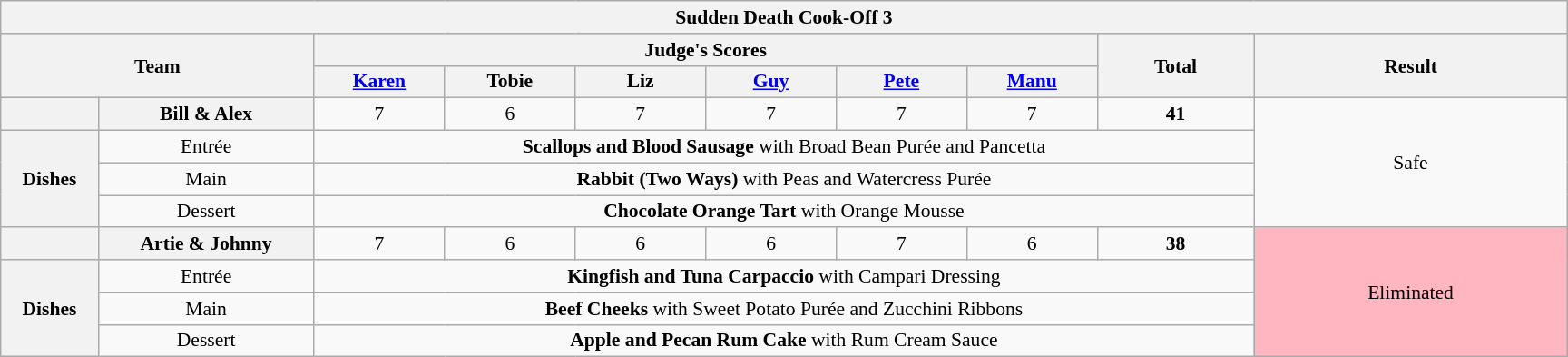<table class="wikitable plainrowheaders" style="text-align:center; font-size:90%; width:80em; margin:1em auto;">
<tr>
<th colspan="10" >Sudden Death Cook-Off 3</th>
</tr>
<tr>
<th rowspan="2" style="width:20%;" colspan="2">Team</th>
<th colspan="6" style="width:50%;">Judge's Scores</th>
<th rowspan="2" style="width:10%;">Total<br></th>
<th rowspan="2" style="width:20%;">Result</th>
</tr>
<tr>
<th style="width:50px;"><a href='#'>Karen</a></th>
<th style="width:50px;">Tobie</th>
<th style="width:50px;">Liz</th>
<th style="width:50px;"><a href='#'>Guy</a></th>
<th style="width:50px;"><a href='#'>Pete</a></th>
<th style="width:50px;"><a href='#'>Manu</a></th>
</tr>
<tr>
<th></th>
<th style="text-align:centre">Bill & Alex</th>
<td>7</td>
<td>6</td>
<td>7</td>
<td>7</td>
<td>7</td>
<td>7</td>
<td><strong>41</strong></td>
<td rowspan="4">Safe</td>
</tr>
<tr>
<th rowspan="3">Dishes</th>
<td>Entrée</td>
<td colspan="7"><strong>Scallops and Blood Sausage</strong> with Broad Bean Purée and Pancetta</td>
</tr>
<tr>
<td>Main</td>
<td colspan="7"><strong>Rabbit (Two Ways)</strong> with Peas and Watercress Purée</td>
</tr>
<tr>
<td>Dessert</td>
<td colspan="7"><strong>Chocolate Orange Tart</strong> with Orange Mousse</td>
</tr>
<tr>
<th></th>
<th style="text-align:centre">Artie & Johnny</th>
<td>7</td>
<td>6</td>
<td>6</td>
<td>6</td>
<td>7</td>
<td>6</td>
<td><strong>38</strong></td>
<td rowspan="4" style="background:lightpink">Eliminated</td>
</tr>
<tr>
<th rowspan="3">Dishes</th>
<td>Entrée</td>
<td colspan="7"><strong>Kingfish and Tuna Carpaccio</strong> with Campari Dressing</td>
</tr>
<tr>
<td>Main</td>
<td colspan="7"><strong>Beef Cheeks</strong> with Sweet Potato Purée and Zucchini Ribbons</td>
</tr>
<tr>
<td>Dessert</td>
<td colspan="7"><strong>Apple and Pecan Rum Cake</strong> with Rum Cream Sauce</td>
</tr>
</table>
